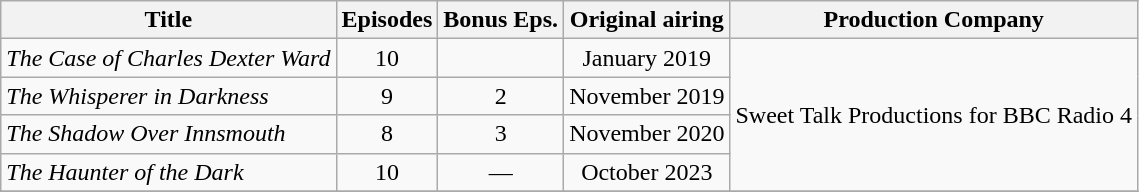<table class="wikitable">
<tr>
<th>Title</th>
<th>Episodes</th>
<th>Bonus Eps.</th>
<th>Original airing</th>
<th>Production Company</th>
</tr>
<tr>
<td><em>The Case of Charles Dexter Ward</em></td>
<td align="center">10</td>
<td align="center"></td>
<td align="center">January 2019</td>
<td align="center" rowspan="4">Sweet Talk Productions for BBC Radio 4</td>
</tr>
<tr>
<td><em>The Whisperer in Darkness</em></td>
<td align="center">9</td>
<td align="center">2</td>
<td align="center">November 2019</td>
</tr>
<tr>
<td><em>The Shadow Over Innsmouth</em></td>
<td align="center">8</td>
<td align="center">3</td>
<td align="center">November 2020</td>
</tr>
<tr>
<td><em>The Haunter of the Dark</em></td>
<td align="center">10</td>
<td align="center">—</td>
<td align="center">October 2023</td>
</tr>
<tr>
</tr>
</table>
